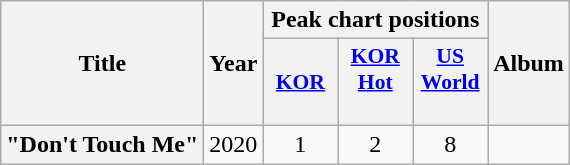<table class="wikitable plainrowheaders" style="text-align:center;">
<tr>
<th scope="col" rowspan="2">Title</th>
<th scope="col" rowspan="2">Year</th>
<th scope="col" colspan="3">Peak chart positions</th>
<th scope="col" rowspan="2">Album</th>
</tr>
<tr>
<th scope="col" style="width:3em;font-size:90%;"><a href='#'>KOR</a><br></th>
<th scope="col" style="width:3em;font-size:90%;"><a href='#'>KOR<br>Hot</a><br><br></th>
<th scope="col" style="width:3em;font-size:90%;"><a href='#'>US World</a><br><br></th>
</tr>
<tr>
<th scope="row">"Don't Touch Me"</th>
<td>2020</td>
<td>1</td>
<td>2</td>
<td>8</td>
<td></td>
</tr>
</table>
